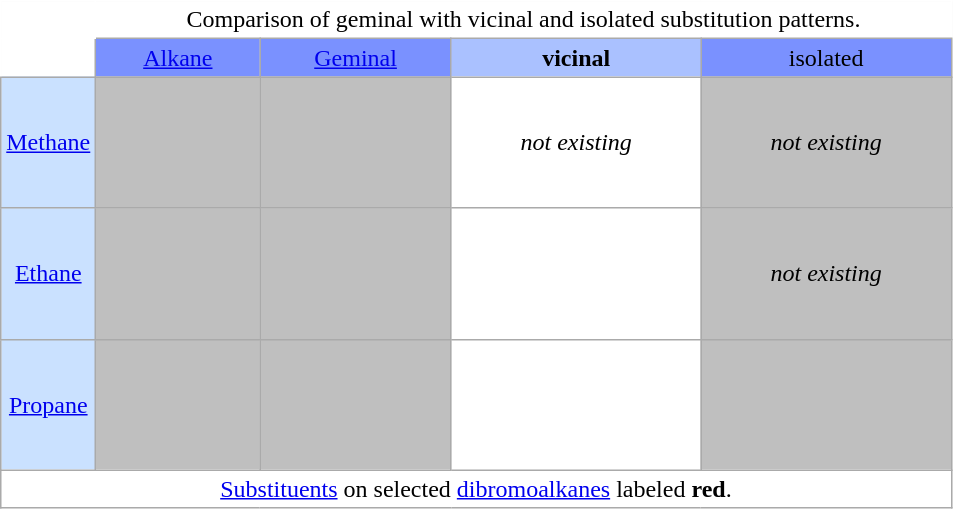<table class="wikitable centered" style="text-align:center; font-size:100%">
<tr>
<td style="border-color:white; background-color:white"></td>
<td colspan="4" style="border-top-color:white; border-left-color:white; border-right-color:white; background-color:white">Comparison of geminal with vicinal and isolated substitution patterns.</td>
</tr>
<tr>
<td style="border-left-color:white; border-top-color:white; background-color:white; height:10px; width:1%"></td>
<td style="background-color:#7A91FF"><a href='#'>Alkane</a></td>
<td style="background-color:#7A91FF"><a href='#'>Geminal</a></td>
<td style="background-color:#AAC1FF"><strong>vicinal</strong></td>
<td style="background-color:#7A91FF">isolated</td>
</tr>
<tr>
<td style="background-color:#CAE1FF; height:80px; width:10%"><a href='#'>Methane</a></td>
<td style="background-color:#BFBFBF"></td>
<td style="background-color:#BFBFBF"></td>
<td style="background-color:#FFFFFF"><em>not existing</em></td>
<td style="background-color:#BFBFBF"><em>not existing</em></td>
</tr>
<tr>
<td style="background-color:#CAE1FF; height:80px; width:10%"><a href='#'>Ethane</a></td>
<td style="background-color:#BFBFBF"></td>
<td style="background-color:#BFBFBF"></td>
<td style="background-color:#FFFFFF"></td>
<td style="background-color:#BFBFBF"><em>not existing</em></td>
</tr>
<tr>
<td style="background-color:#CAE1FF; height:80px; width:10%"><a href='#'>Propane</a></td>
<td style="background-color:#BFBFBF"></td>
<td style="background-color:#BFBFBF"></td>
<td style="background-color:#FFFFFF"></td>
<td style="background-color:#BFBFBF"></td>
</tr>
<tr>
<td colspan="5" style="background-color:white"><a href='#'>Substituents</a> on selected <a href='#'>dibromoalkanes</a> labeled <span><strong>red</strong></span>.</td>
</tr>
</table>
